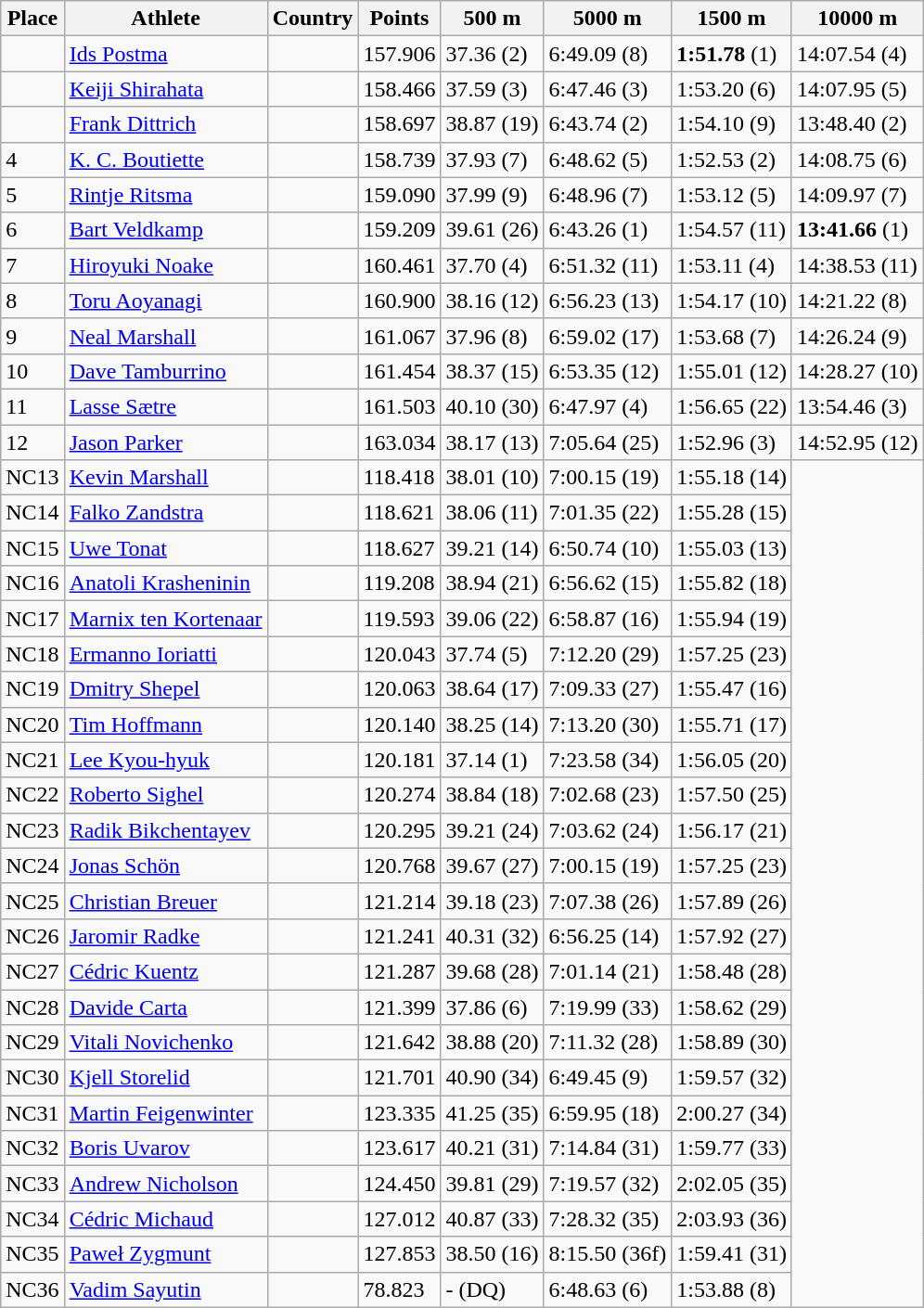<table class="wikitable">
<tr>
<th>Place</th>
<th>Athlete</th>
<th>Country</th>
<th>Points</th>
<th>500 m</th>
<th>5000 m</th>
<th>1500 m</th>
<th>10000 m</th>
</tr>
<tr>
<td></td>
<td><a href='#'>Ids Postma</a></td>
<td></td>
<td>157.906</td>
<td>37.36 (2)</td>
<td>6:49.09 (8)</td>
<td><strong>1:51.78</strong> (1)</td>
<td>14:07.54 (4)</td>
</tr>
<tr>
<td></td>
<td><a href='#'>Keiji Shirahata</a></td>
<td></td>
<td>158.466</td>
<td>37.59 (3)</td>
<td>6:47.46 (3)</td>
<td>1:53.20 (6)</td>
<td>14:07.95 (5)</td>
</tr>
<tr>
<td></td>
<td><a href='#'>Frank Dittrich</a></td>
<td></td>
<td>158.697</td>
<td>38.87 (19)</td>
<td>6:43.74 (2)</td>
<td>1:54.10 (9)</td>
<td>13:48.40 (2)</td>
</tr>
<tr>
<td>4</td>
<td><a href='#'>K. C. Boutiette</a></td>
<td></td>
<td>158.739</td>
<td>37.93 (7)</td>
<td>6:48.62 (5)</td>
<td>1:52.53 (2)</td>
<td>14:08.75 (6)</td>
</tr>
<tr>
<td>5</td>
<td><a href='#'>Rintje Ritsma</a></td>
<td></td>
<td>159.090</td>
<td>37.99 (9)</td>
<td>6:48.96 (7)</td>
<td>1:53.12 (5)</td>
<td>14:09.97 (7)</td>
</tr>
<tr>
<td>6</td>
<td><a href='#'>Bart Veldkamp</a></td>
<td></td>
<td>159.209</td>
<td>39.61 (26)</td>
<td>6:43.26 (1)</td>
<td>1:54.57 (11)</td>
<td><strong>13:41.66</strong> (1)</td>
</tr>
<tr>
<td>7</td>
<td><a href='#'>Hiroyuki Noake</a></td>
<td></td>
<td>160.461</td>
<td>37.70 (4)</td>
<td>6:51.32 (11)</td>
<td>1:53.11 (4)</td>
<td>14:38.53 (11)</td>
</tr>
<tr>
<td>8</td>
<td><a href='#'>Toru Aoyanagi</a></td>
<td></td>
<td>160.900</td>
<td>38.16 (12)</td>
<td>6:56.23 (13)</td>
<td>1:54.17 (10)</td>
<td>14:21.22 (8)</td>
</tr>
<tr>
<td>9</td>
<td><a href='#'>Neal Marshall</a></td>
<td></td>
<td>161.067</td>
<td>37.96 (8)</td>
<td>6:59.02 (17)</td>
<td>1:53.68 (7)</td>
<td>14:26.24 (9)</td>
</tr>
<tr>
<td>10</td>
<td><a href='#'>Dave Tamburrino</a></td>
<td></td>
<td>161.454</td>
<td>38.37 (15)</td>
<td>6:53.35 (12)</td>
<td>1:55.01 (12)</td>
<td>14:28.27 (10)</td>
</tr>
<tr>
<td>11</td>
<td><a href='#'>Lasse Sætre</a></td>
<td></td>
<td>161.503</td>
<td>40.10 (30)</td>
<td>6:47.97 (4)</td>
<td>1:56.65 (22)</td>
<td>13:54.46 (3)</td>
</tr>
<tr>
<td>12</td>
<td><a href='#'>Jason Parker</a></td>
<td></td>
<td>163.034</td>
<td>38.17 (13)</td>
<td>7:05.64 (25)</td>
<td>1:52.96 (3)</td>
<td>14:52.95 (12)</td>
</tr>
<tr>
<td>NC13</td>
<td><a href='#'>Kevin Marshall</a></td>
<td></td>
<td>118.418</td>
<td>38.01 (10)</td>
<td>7:00.15 (19)</td>
<td>1:55.18 (14)</td>
</tr>
<tr>
<td>NC14</td>
<td><a href='#'>Falko Zandstra</a></td>
<td></td>
<td>118.621</td>
<td>38.06 (11)</td>
<td>7:01.35 (22)</td>
<td>1:55.28 (15)</td>
</tr>
<tr>
<td>NC15</td>
<td><a href='#'>Uwe Tonat</a></td>
<td></td>
<td>118.627</td>
<td>39.21 (14)</td>
<td>6:50.74 (10)</td>
<td>1:55.03 (13)</td>
</tr>
<tr>
<td>NC16</td>
<td><a href='#'>Anatoli Krasheninin</a></td>
<td></td>
<td>119.208</td>
<td>38.94 (21)</td>
<td>6:56.62 (15)</td>
<td>1:55.82 (18)</td>
</tr>
<tr>
<td>NC17</td>
<td><a href='#'>Marnix ten Kortenaar</a></td>
<td></td>
<td>119.593</td>
<td>39.06 (22)</td>
<td>6:58.87 (16)</td>
<td>1:55.94 (19)</td>
</tr>
<tr>
<td>NC18</td>
<td><a href='#'>Ermanno Ioriatti</a></td>
<td></td>
<td>120.043</td>
<td>37.74 (5)</td>
<td>7:12.20 (29)</td>
<td>1:57.25 (23)</td>
</tr>
<tr>
<td>NC19</td>
<td><a href='#'>Dmitry Shepel</a></td>
<td></td>
<td>120.063</td>
<td>38.64 (17)</td>
<td>7:09.33 (27)</td>
<td>1:55.47 (16)</td>
</tr>
<tr>
<td>NC20</td>
<td><a href='#'>Tim Hoffmann</a></td>
<td></td>
<td>120.140</td>
<td>38.25 (14)</td>
<td>7:13.20 (30)</td>
<td>1:55.71 (17)</td>
</tr>
<tr>
<td>NC21</td>
<td><a href='#'>Lee Kyou-hyuk</a></td>
<td></td>
<td>120.181</td>
<td>37.14 (1)</td>
<td>7:23.58 (34)</td>
<td>1:56.05 (20)</td>
</tr>
<tr>
<td>NC22</td>
<td><a href='#'>Roberto Sighel</a></td>
<td></td>
<td>120.274</td>
<td>38.84 (18)</td>
<td>7:02.68 (23)</td>
<td>1:57.50 (25)</td>
</tr>
<tr>
<td>NC23</td>
<td><a href='#'>Radik Bikchentayev</a></td>
<td></td>
<td>120.295</td>
<td>39.21 (24)</td>
<td>7:03.62 (24)</td>
<td>1:56.17 (21)</td>
</tr>
<tr>
<td>NC24</td>
<td><a href='#'>Jonas Schön</a></td>
<td></td>
<td>120.768</td>
<td>39.67 (27)</td>
<td>7:00.15 (19)</td>
<td>1:57.25 (23)</td>
</tr>
<tr>
<td>NC25</td>
<td><a href='#'>Christian Breuer</a></td>
<td></td>
<td>121.214</td>
<td>39.18 (23)</td>
<td>7:07.38 (26)</td>
<td>1:57.89 (26)</td>
</tr>
<tr>
<td>NC26</td>
<td><a href='#'>Jaromir Radke</a></td>
<td></td>
<td>121.241</td>
<td>40.31 (32)</td>
<td>6:56.25 (14)</td>
<td>1:57.92 (27)</td>
</tr>
<tr>
<td>NC27</td>
<td><a href='#'>Cédric Kuentz</a></td>
<td></td>
<td>121.287</td>
<td>39.68 (28)</td>
<td>7:01.14 (21)</td>
<td>1:58.48 (28)</td>
</tr>
<tr>
<td>NC28</td>
<td><a href='#'>Davide Carta</a></td>
<td></td>
<td>121.399</td>
<td>37.86 (6)</td>
<td>7:19.99 (33)</td>
<td>1:58.62 (29)</td>
</tr>
<tr>
<td>NC29</td>
<td><a href='#'>Vitali Novichenko</a></td>
<td></td>
<td>121.642</td>
<td>38.88 (20)</td>
<td>7:11.32 (28)</td>
<td>1:58.89 (30)</td>
</tr>
<tr>
<td>NC30</td>
<td><a href='#'>Kjell Storelid</a></td>
<td></td>
<td>121.701</td>
<td>40.90 (34)</td>
<td>6:49.45 (9)</td>
<td>1:59.57 (32)</td>
</tr>
<tr>
<td>NC31</td>
<td><a href='#'>Martin Feigenwinter</a></td>
<td></td>
<td>123.335</td>
<td>41.25 (35)</td>
<td>6:59.95 (18)</td>
<td>2:00.27 (34)</td>
</tr>
<tr>
<td>NC32</td>
<td><a href='#'>Boris Uvarov</a></td>
<td></td>
<td>123.617</td>
<td>40.21 (31)</td>
<td>7:14.84 (31)</td>
<td>1:59.77 (33)</td>
</tr>
<tr>
<td>NC33</td>
<td><a href='#'>Andrew Nicholson</a></td>
<td></td>
<td>124.450</td>
<td>39.81 (29)</td>
<td>7:19.57 (32)</td>
<td>2:02.05 (35)</td>
</tr>
<tr>
<td>NC34</td>
<td><a href='#'>Cédric Michaud</a></td>
<td></td>
<td>127.012</td>
<td>40.87 (33)</td>
<td>7:28.32 (35)</td>
<td>2:03.93 (36)</td>
</tr>
<tr>
<td>NC35</td>
<td><a href='#'>Paweł Zygmunt</a></td>
<td></td>
<td>127.853</td>
<td>38.50 (16)</td>
<td>8:15.50 (36f)</td>
<td>1:59.41 (31)</td>
</tr>
<tr>
<td>NC36</td>
<td><a href='#'>Vadim Sayutin</a></td>
<td></td>
<td>78.823</td>
<td>- (DQ)</td>
<td>6:48.63 (6)</td>
<td>1:53.88 (8)</td>
</tr>
</table>
